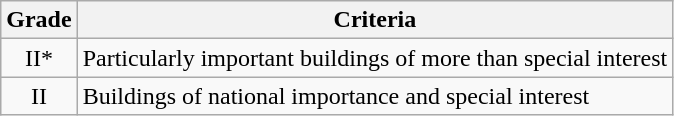<table class="wikitable">
<tr>
<th>Grade</th>
<th>Criteria</th>
</tr>
<tr>
<td align="center" >II*</td>
<td>Particularly important buildings of more than special interest</td>
</tr>
<tr>
<td align="center" >II</td>
<td>Buildings of national importance and special interest</td>
</tr>
</table>
